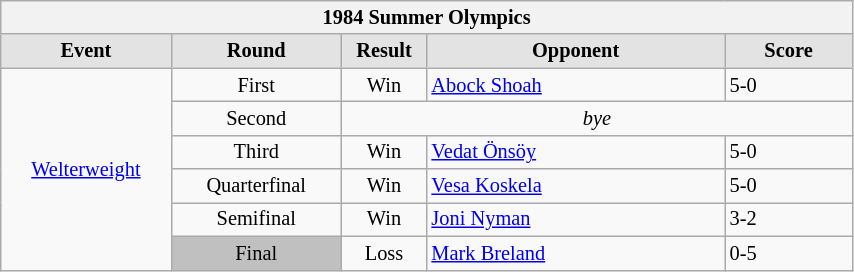<table style='font-size:85%; text-align:left;' class='wikitable' width='45%'>
<tr>
<th colspan=5>1984 Summer Olympics</th>
</tr>
<tr>
<th style='border-style: none none solid solid; background: #e3e3e3; width: 20%'><strong>Event</strong></th>
<th style='border-style: none none solid solid; background: #e3e3e3; width: 20%'><strong>Round</strong></th>
<th style='border-style: none none solid solid; background: #e3e3e3; width: 10%'><strong>Result</strong></th>
<th style='border-style: none none solid solid; background: #e3e3e3; width: 35%'><strong>Opponent</strong></th>
<th style='border-style: none none solid solid; background: #e3e3e3; width: 15%'><strong>Score</strong></th>
</tr>
<tr align=center>
<td rowspan="6" style="text-align:center;"><a href='#'>Welterweight</a></td>
<td align='center'>First</td>
<td>Win</td>
<td align='left'> <a href='#'>Abock Shoah</a></td>
<td align='left'>5-0</td>
</tr>
<tr align=center>
<td align='center'>Second</td>
<td colspan="3"><em>bye</em></td>
</tr>
<tr align=center>
<td align='center'>Third</td>
<td>Win</td>
<td align='left'> <a href='#'>Vedat Önsöy</a></td>
<td align='left'>5-0</td>
</tr>
<tr align=center>
<td align='center'>Quarterfinal</td>
<td>Win</td>
<td align='left'> <a href='#'>Vesa Koskela</a></td>
<td align='left'>5-0</td>
</tr>
<tr align=center>
<td align='center'>Semifinal</td>
<td>Win</td>
<td align='left'> <a href='#'>Joni Nyman</a></td>
<td align='left'>3-2</td>
</tr>
<tr align=center>
<td align='center'; bgcolor="silver">Final</td>
<td>Loss</td>
<td align='left'> <a href='#'>Mark Breland</a></td>
<td align='left'>0-5</td>
</tr>
</table>
